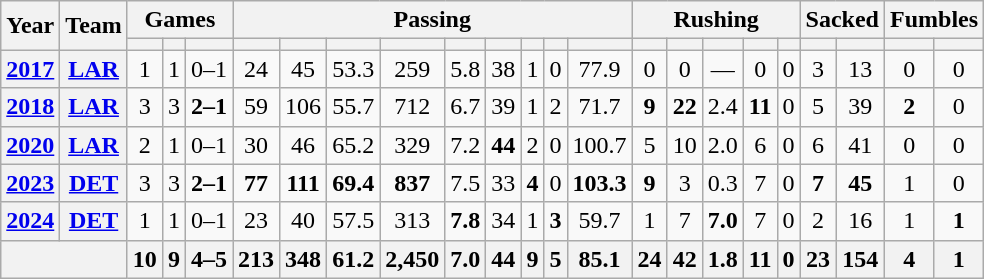<table class="wikitable" style="text-align:center;">
<tr>
<th rowspan="2">Year</th>
<th rowspan="2">Team</th>
<th colspan="3">Games</th>
<th colspan="9">Passing</th>
<th colspan="5">Rushing</th>
<th colspan="2">Sacked</th>
<th colspan="2">Fumbles</th>
</tr>
<tr>
<th></th>
<th></th>
<th></th>
<th></th>
<th></th>
<th></th>
<th></th>
<th></th>
<th></th>
<th></th>
<th></th>
<th></th>
<th></th>
<th></th>
<th></th>
<th></th>
<th></th>
<th></th>
<th></th>
<th></th>
<th></th>
</tr>
<tr>
<th><a href='#'>2017</a></th>
<th><a href='#'>LAR</a></th>
<td>1</td>
<td>1</td>
<td>0–1</td>
<td>24</td>
<td>45</td>
<td>53.3</td>
<td>259</td>
<td>5.8</td>
<td>38</td>
<td>1</td>
<td>0</td>
<td>77.9</td>
<td>0</td>
<td>0</td>
<td>—</td>
<td>0</td>
<td>0</td>
<td>3</td>
<td>13</td>
<td>0</td>
<td>0</td>
</tr>
<tr>
<th><a href='#'>2018</a></th>
<th><a href='#'>LAR</a></th>
<td>3</td>
<td>3</td>
<td><strong>2–1</strong></td>
<td>59</td>
<td>106</td>
<td>55.7</td>
<td>712</td>
<td>6.7</td>
<td>39</td>
<td>1</td>
<td>2</td>
<td>71.7</td>
<td><strong>9</strong></td>
<td><strong>22</strong></td>
<td>2.4</td>
<td><strong>11</strong></td>
<td>0</td>
<td>5</td>
<td>39</td>
<td><strong>2</strong></td>
<td>0</td>
</tr>
<tr>
<th><a href='#'>2020</a></th>
<th><a href='#'>LAR</a></th>
<td>2</td>
<td>1</td>
<td>0–1</td>
<td>30</td>
<td>46</td>
<td>65.2</td>
<td>329</td>
<td>7.2</td>
<td><strong>44</strong></td>
<td>2</td>
<td>0</td>
<td>100.7</td>
<td>5</td>
<td>10</td>
<td>2.0</td>
<td>6</td>
<td>0</td>
<td>6</td>
<td>41</td>
<td>0</td>
<td>0</td>
</tr>
<tr>
<th><a href='#'>2023</a></th>
<th><a href='#'>DET</a></th>
<td>3</td>
<td>3</td>
<td><strong>2–1</strong></td>
<td><strong>77</strong></td>
<td><strong>111</strong></td>
<td><strong>69.4</strong></td>
<td><strong>837</strong></td>
<td>7.5</td>
<td>33</td>
<td><strong>4</strong></td>
<td>0</td>
<td><strong>103.3</strong></td>
<td><strong>9</strong></td>
<td>3</td>
<td>0.3</td>
<td>7</td>
<td>0</td>
<td><strong>7</strong></td>
<td><strong>45</strong></td>
<td>1</td>
<td>0</td>
</tr>
<tr>
<th><a href='#'>2024</a></th>
<th><a href='#'>DET</a></th>
<td>1</td>
<td>1</td>
<td>0–1</td>
<td>23</td>
<td>40</td>
<td>57.5</td>
<td>313</td>
<td><strong>7.8</strong></td>
<td>34</td>
<td>1</td>
<td><strong>3</strong></td>
<td>59.7</td>
<td>1</td>
<td>7</td>
<td><strong>7.0</strong></td>
<td>7</td>
<td>0</td>
<td>2</td>
<td>16</td>
<td>1</td>
<td><strong>1</strong></td>
</tr>
<tr>
<th colspan="2"></th>
<th>10</th>
<th>9</th>
<th>4–5</th>
<th>213</th>
<th>348</th>
<th>61.2</th>
<th>2,450</th>
<th>7.0</th>
<th>44</th>
<th>9</th>
<th>5</th>
<th>85.1</th>
<th>24</th>
<th>42</th>
<th>1.8</th>
<th>11</th>
<th>0</th>
<th>23</th>
<th>154</th>
<th>4</th>
<th>1</th>
</tr>
</table>
